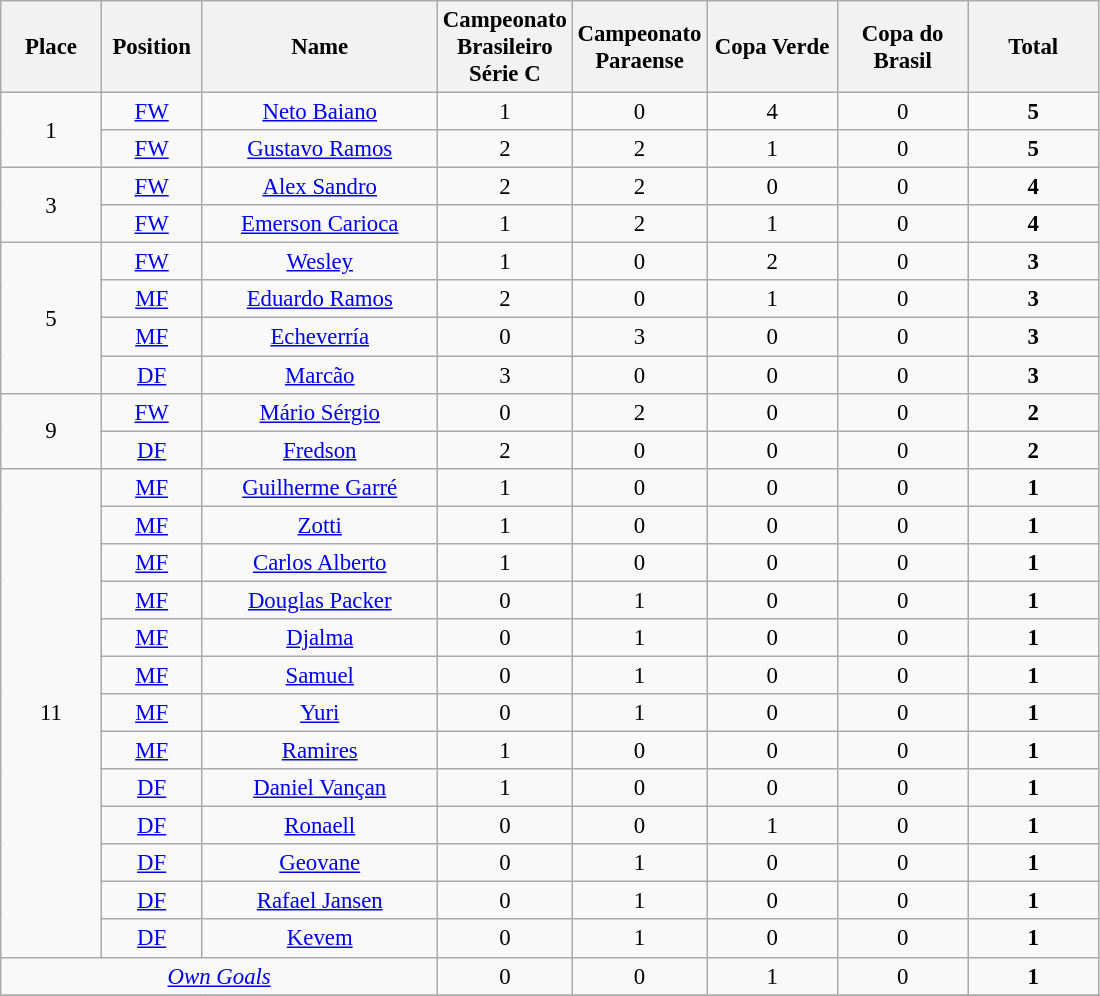<table class="wikitable" style="font-size: 95%; text-align: center;">
<tr>
<th width=60>Place</th>
<th width=60>Position</th>
<th width=150>Name</th>
<th width=80>Campeonato Brasileiro Série C</th>
<th width=80>Campeonato Paraense</th>
<th width=80>Copa Verde</th>
<th width=80>Copa do Brasil</th>
<th width=80><strong>Total</strong></th>
</tr>
<tr>
<td rowspan="2">1</td>
<td><a href='#'>FW</a></td>
<td><a href='#'>Neto Baiano</a></td>
<td>1</td>
<td>0</td>
<td>4</td>
<td>0</td>
<td><strong>5</strong></td>
</tr>
<tr>
<td><a href='#'>FW</a></td>
<td><a href='#'>Gustavo Ramos</a></td>
<td>2</td>
<td>2</td>
<td>1</td>
<td>0</td>
<td><strong>5</strong></td>
</tr>
<tr>
<td rowspan="2">3</td>
<td><a href='#'>FW</a></td>
<td><a href='#'>Alex Sandro</a></td>
<td>2</td>
<td>2</td>
<td>0</td>
<td>0</td>
<td><strong>4</strong></td>
</tr>
<tr>
<td><a href='#'>FW</a></td>
<td><a href='#'>Emerson Carioca</a></td>
<td>1</td>
<td>2</td>
<td>1</td>
<td>0</td>
<td><strong>4</strong></td>
</tr>
<tr>
<td rowspan="4">5</td>
<td><a href='#'>FW</a></td>
<td><a href='#'>Wesley</a></td>
<td>1</td>
<td>0</td>
<td>2</td>
<td>0</td>
<td><strong>3</strong></td>
</tr>
<tr>
<td><a href='#'>MF</a></td>
<td><a href='#'>Eduardo Ramos</a></td>
<td>2</td>
<td>0</td>
<td>1</td>
<td>0</td>
<td><strong>3</strong></td>
</tr>
<tr>
<td><a href='#'>MF</a></td>
<td><a href='#'>Echeverría</a></td>
<td>0</td>
<td>3</td>
<td>0</td>
<td>0</td>
<td><strong>3</strong></td>
</tr>
<tr>
<td><a href='#'>DF</a></td>
<td><a href='#'>Marcão</a></td>
<td>3</td>
<td>0</td>
<td>0</td>
<td>0</td>
<td><strong>3</strong></td>
</tr>
<tr>
<td rowspan="2">9</td>
<td><a href='#'>FW</a></td>
<td><a href='#'>Mário Sérgio</a></td>
<td>0</td>
<td>2</td>
<td>0</td>
<td>0</td>
<td><strong>2</strong></td>
</tr>
<tr>
<td><a href='#'>DF</a></td>
<td><a href='#'>Fredson</a></td>
<td>2</td>
<td>0</td>
<td>0</td>
<td>0</td>
<td><strong>2</strong></td>
</tr>
<tr>
<td rowspan="13">11</td>
<td><a href='#'>MF</a></td>
<td><a href='#'>Guilherme Garré</a></td>
<td>1</td>
<td>0</td>
<td>0</td>
<td>0</td>
<td><strong>1</strong></td>
</tr>
<tr>
<td><a href='#'>MF</a></td>
<td><a href='#'>Zotti</a></td>
<td>1</td>
<td>0</td>
<td>0</td>
<td>0</td>
<td><strong>1</strong></td>
</tr>
<tr>
<td><a href='#'>MF</a></td>
<td><a href='#'>Carlos Alberto</a></td>
<td>1</td>
<td>0</td>
<td>0</td>
<td>0</td>
<td><strong>1</strong></td>
</tr>
<tr>
<td><a href='#'>MF</a></td>
<td><a href='#'>Douglas Packer</a></td>
<td>0</td>
<td>1</td>
<td>0</td>
<td>0</td>
<td><strong>1</strong></td>
</tr>
<tr>
<td><a href='#'>MF</a></td>
<td><a href='#'>Djalma</a></td>
<td>0</td>
<td>1</td>
<td>0</td>
<td>0</td>
<td><strong>1</strong></td>
</tr>
<tr>
<td><a href='#'>MF</a></td>
<td><a href='#'>Samuel</a></td>
<td>0</td>
<td>1</td>
<td>0</td>
<td>0</td>
<td><strong>1</strong></td>
</tr>
<tr>
<td><a href='#'>MF</a></td>
<td><a href='#'>Yuri</a></td>
<td>0</td>
<td>1</td>
<td>0</td>
<td>0</td>
<td><strong>1</strong></td>
</tr>
<tr>
<td><a href='#'>MF</a></td>
<td><a href='#'>Ramires</a></td>
<td>1</td>
<td>0</td>
<td>0</td>
<td>0</td>
<td><strong>1</strong></td>
</tr>
<tr>
<td><a href='#'>DF</a></td>
<td><a href='#'>Daniel Vançan</a></td>
<td>1</td>
<td>0</td>
<td>0</td>
<td>0</td>
<td><strong>1</strong></td>
</tr>
<tr>
<td><a href='#'>DF</a></td>
<td><a href='#'>Ronaell</a></td>
<td>0</td>
<td>0</td>
<td>1</td>
<td>0</td>
<td><strong>1</strong></td>
</tr>
<tr>
<td><a href='#'>DF</a></td>
<td><a href='#'>Geovane</a></td>
<td>0</td>
<td>1</td>
<td>0</td>
<td>0</td>
<td><strong>1</strong></td>
</tr>
<tr>
<td><a href='#'>DF</a></td>
<td><a href='#'>Rafael Jansen</a></td>
<td>0</td>
<td>1</td>
<td>0</td>
<td>0</td>
<td><strong>1</strong></td>
</tr>
<tr>
<td><a href='#'>DF</a></td>
<td><a href='#'>Kevem</a></td>
<td>0</td>
<td>1</td>
<td>0</td>
<td>0</td>
<td><strong>1</strong></td>
</tr>
<tr>
<td colspan="3"><em><a href='#'>Own Goals</a></em></td>
<td>0</td>
<td>0</td>
<td>1</td>
<td>0</td>
<td><strong>1</strong></td>
</tr>
<tr>
</tr>
</table>
